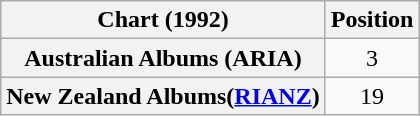<table class="wikitable plainrowheaders" style="text-align:center">
<tr>
<th scope="col">Chart (1992)</th>
<th scope="col">Position</th>
</tr>
<tr>
<th scope="row">Australian Albums (ARIA)</th>
<td>3</td>
</tr>
<tr>
<th scope="row">New Zealand Albums(<a href='#'>RIANZ</a>)</th>
<td style="text-align:center;">19</td>
</tr>
</table>
